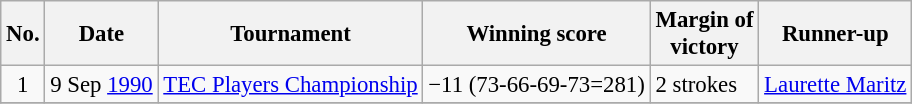<table class="wikitable" style="font-size:95%;">
<tr>
<th>No.</th>
<th>Date</th>
<th>Tournament</th>
<th>Winning score</th>
<th>Margin of<br>victory</th>
<th>Runner-up</th>
</tr>
<tr>
<td align=center>1</td>
<td>9 Sep <a href='#'>1990</a></td>
<td><a href='#'>TEC Players Championship</a></td>
<td>−11 (73-66-69-73=281)</td>
<td>2 strokes</td>
<td> <a href='#'>Laurette Maritz</a></td>
</tr>
<tr 9>
</tr>
</table>
